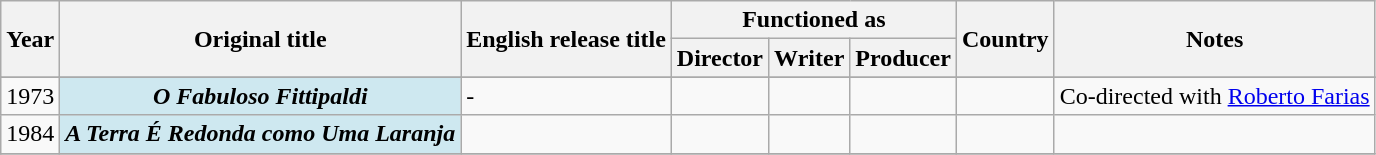<table class="wikitable plainrowheaders sortable">
<tr>
<th rowspan="2" scope="col">Year</th>
<th rowspan="2" scope="col">Original title</th>
<th rowspan="2" scope="col">English release title</th>
<th colspan="3">Functioned as</th>
<th rowspan="2">Country</th>
<th rowspan="2" scope="col">Notes</th>
</tr>
<tr>
<th>Director</th>
<th>Writer</th>
<th>Producer</th>
</tr>
<tr>
</tr>
<tr>
<td style="text-align:center;">1973</td>
<th scope="row" style="background-color:#CEE8F0;"><em>O Fabuloso Fittipaldi</em></th>
<td>-</td>
<td></td>
<td></td>
<td></td>
<td></td>
<td>Co-directed with <a href='#'>Roberto Farias</a></td>
</tr>
<tr>
<td style="text-align:center;">1984</td>
<th scope="row" style="background-color:#CEE8F0;"><em>A Terra É Redonda como Uma Laranja</em></th>
<td></td>
<td></td>
<td></td>
<td></td>
<td><br></td>
<td></td>
</tr>
<tr>
</tr>
</table>
